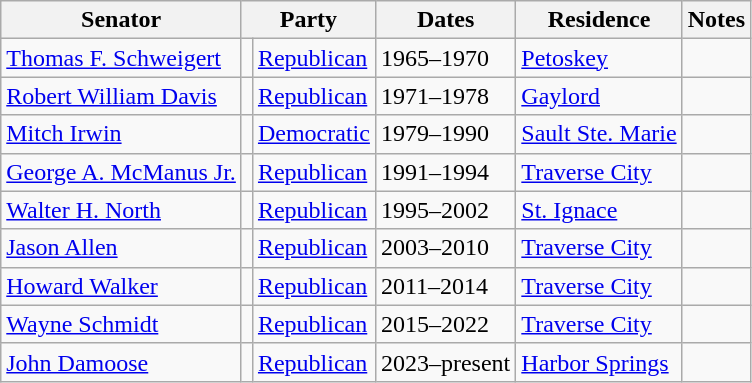<table class=wikitable>
<tr valign=bottom>
<th>Senator</th>
<th colspan="2">Party</th>
<th>Dates</th>
<th>Residence</th>
<th>Notes</th>
</tr>
<tr>
<td><a href='#'>Thomas F. Schweigert</a></td>
<td bgcolor=></td>
<td><a href='#'>Republican</a></td>
<td>1965–1970</td>
<td><a href='#'>Petoskey</a></td>
<td></td>
</tr>
<tr>
<td><a href='#'>Robert William Davis</a></td>
<td bgcolor=></td>
<td><a href='#'>Republican</a></td>
<td>1971–1978</td>
<td><a href='#'>Gaylord</a></td>
<td></td>
</tr>
<tr>
<td><a href='#'>Mitch Irwin</a></td>
<td bgcolor=></td>
<td><a href='#'>Democratic</a></td>
<td>1979–1990</td>
<td><a href='#'>Sault Ste. Marie</a></td>
<td></td>
</tr>
<tr>
<td><a href='#'>George A. McManus Jr.</a></td>
<td bgcolor=></td>
<td><a href='#'>Republican</a></td>
<td>1991–1994</td>
<td><a href='#'>Traverse City</a></td>
<td></td>
</tr>
<tr>
<td><a href='#'>Walter H. North</a></td>
<td bgcolor=></td>
<td><a href='#'>Republican</a></td>
<td>1995–2002</td>
<td><a href='#'>St. Ignace</a></td>
<td></td>
</tr>
<tr>
<td><a href='#'>Jason Allen</a></td>
<td bgcolor=></td>
<td><a href='#'>Republican</a></td>
<td>2003–2010</td>
<td><a href='#'>Traverse City</a></td>
<td></td>
</tr>
<tr>
<td><a href='#'>Howard Walker</a></td>
<td bgcolor=></td>
<td><a href='#'>Republican</a></td>
<td>2011–2014</td>
<td><a href='#'>Traverse City</a></td>
<td></td>
</tr>
<tr>
<td><a href='#'>Wayne Schmidt</a></td>
<td bgcolor=></td>
<td><a href='#'>Republican</a></td>
<td>2015–2022</td>
<td><a href='#'>Traverse City</a></td>
<td></td>
</tr>
<tr>
<td><a href='#'>John Damoose</a></td>
<td bgcolor=></td>
<td><a href='#'>Republican</a></td>
<td>2023–present</td>
<td><a href='#'>Harbor Springs</a></td>
<td></td>
</tr>
</table>
